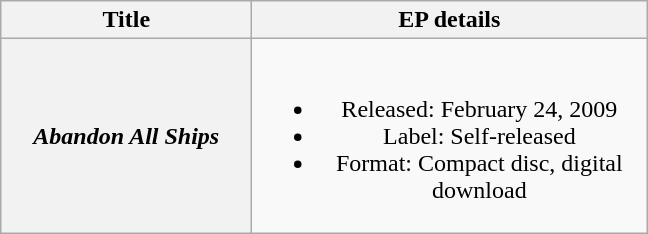<table class="wikitable plainrowheaders" style="text-align:center;">
<tr>
<th scope="col" style="width:10em;">Title</th>
<th scope="col" style="width:16em;">EP details</th>
</tr>
<tr>
<th scope="row"><em>Abandon All Ships</em></th>
<td><br><ul><li>Released: February 24, 2009</li><li>Label: Self-released</li><li>Format: Compact disc, digital download</li></ul></td>
</tr>
</table>
